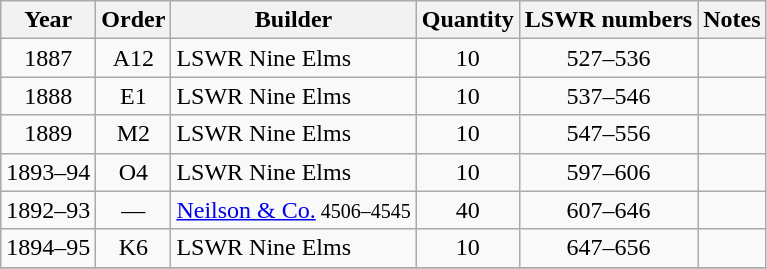<table class="wikitable" style=text-align:center>
<tr>
<th>Year</th>
<th>Order</th>
<th>Builder</th>
<th>Quantity</th>
<th>LSWR numbers</th>
<th>Notes</th>
</tr>
<tr>
<td>1887</td>
<td>A12</td>
<td align=left>LSWR Nine Elms</td>
<td>10</td>
<td>527–536</td>
<td align=left></td>
</tr>
<tr>
<td>1888</td>
<td>E1</td>
<td align=left>LSWR Nine Elms</td>
<td>10</td>
<td>537–546</td>
<td align=left></td>
</tr>
<tr>
<td>1889</td>
<td>M2</td>
<td align=left>LSWR Nine Elms</td>
<td>10</td>
<td>547–556</td>
<td align=left></td>
</tr>
<tr>
<td>1893–94</td>
<td>O4</td>
<td align=left>LSWR Nine Elms</td>
<td>10</td>
<td>597–606</td>
<td align=left></td>
</tr>
<tr>
<td>1892–93</td>
<td>—</td>
<td align=left><a href='#'>Neilson & Co.</a><small> 4506–4545</small></td>
<td>40</td>
<td>607–646</td>
<td align=left></td>
</tr>
<tr>
<td>1894–95</td>
<td>K6</td>
<td align=left>LSWR Nine Elms</td>
<td>10</td>
<td>647–656</td>
<td align=left></td>
</tr>
<tr>
</tr>
</table>
